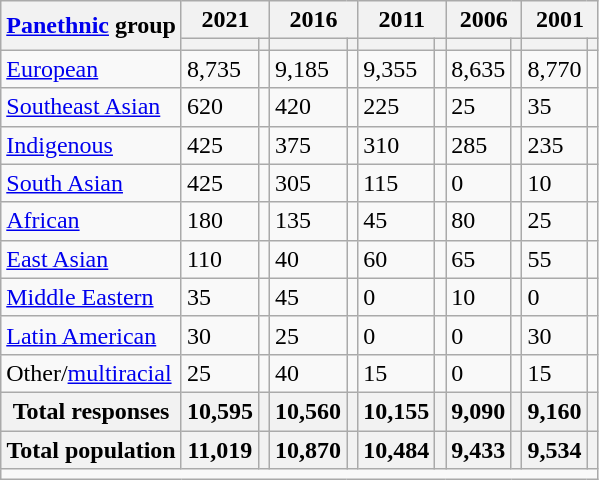<table class="wikitable collapsible sortable">
<tr>
<th rowspan="2"><a href='#'>Panethnic</a> group</th>
<th colspan="2">2021</th>
<th colspan="2">2016</th>
<th colspan="2">2011</th>
<th colspan="2">2006</th>
<th colspan="2">2001</th>
</tr>
<tr>
<th><a href='#'></a></th>
<th></th>
<th></th>
<th></th>
<th></th>
<th></th>
<th></th>
<th></th>
<th></th>
<th></th>
</tr>
<tr>
<td><a href='#'>European</a></td>
<td>8,735</td>
<td></td>
<td>9,185</td>
<td></td>
<td>9,355</td>
<td></td>
<td>8,635</td>
<td></td>
<td>8,770</td>
<td></td>
</tr>
<tr>
<td><a href='#'>Southeast Asian</a></td>
<td>620</td>
<td></td>
<td>420</td>
<td></td>
<td>225</td>
<td></td>
<td>25</td>
<td></td>
<td>35</td>
<td></td>
</tr>
<tr>
<td><a href='#'>Indigenous</a></td>
<td>425</td>
<td></td>
<td>375</td>
<td></td>
<td>310</td>
<td></td>
<td>285</td>
<td></td>
<td>235</td>
<td></td>
</tr>
<tr>
<td><a href='#'>South Asian</a></td>
<td>425</td>
<td></td>
<td>305</td>
<td></td>
<td>115</td>
<td></td>
<td>0</td>
<td></td>
<td>10</td>
<td></td>
</tr>
<tr>
<td><a href='#'>African</a></td>
<td>180</td>
<td></td>
<td>135</td>
<td></td>
<td>45</td>
<td></td>
<td>80</td>
<td></td>
<td>25</td>
<td></td>
</tr>
<tr>
<td><a href='#'>East Asian</a></td>
<td>110</td>
<td></td>
<td>40</td>
<td></td>
<td>60</td>
<td></td>
<td>65</td>
<td></td>
<td>55</td>
<td></td>
</tr>
<tr>
<td><a href='#'>Middle Eastern</a></td>
<td>35</td>
<td></td>
<td>45</td>
<td></td>
<td>0</td>
<td></td>
<td>10</td>
<td></td>
<td>0</td>
<td></td>
</tr>
<tr>
<td><a href='#'>Latin American</a></td>
<td>30</td>
<td></td>
<td>25</td>
<td></td>
<td>0</td>
<td></td>
<td>0</td>
<td></td>
<td>30</td>
<td></td>
</tr>
<tr>
<td>Other/<a href='#'>multiracial</a></td>
<td>25</td>
<td></td>
<td>40</td>
<td></td>
<td>15</td>
<td></td>
<td>0</td>
<td></td>
<td>15</td>
<td></td>
</tr>
<tr>
<th>Total responses</th>
<th>10,595</th>
<th></th>
<th>10,560</th>
<th></th>
<th>10,155</th>
<th></th>
<th>9,090</th>
<th></th>
<th>9,160</th>
<th></th>
</tr>
<tr class="sortbottom">
<th>Total population</th>
<th>11,019</th>
<th></th>
<th>10,870</th>
<th></th>
<th>10,484</th>
<th></th>
<th>9,433</th>
<th></th>
<th>9,534</th>
<th></th>
</tr>
<tr class="sortbottom">
<td colspan="11"></td>
</tr>
</table>
